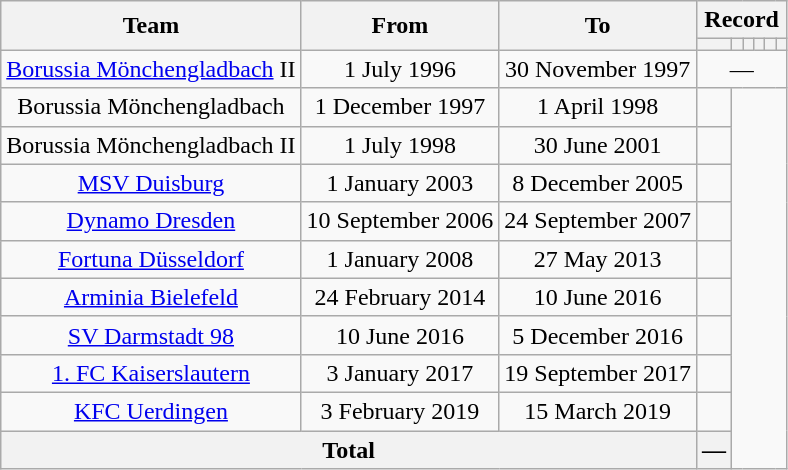<table class="wikitable" style="text-align: center">
<tr>
<th rowspan="2">Team</th>
<th rowspan="2">From</th>
<th rowspan="2">To</th>
<th colspan="6">Record</th>
</tr>
<tr>
<th></th>
<th></th>
<th></th>
<th></th>
<th></th>
<th></th>
</tr>
<tr>
<td><a href='#'>Borussia Mönchengladbach</a> II</td>
<td>1 July 1996</td>
<td>30 November 1997</td>
<td colspan="6">—</td>
</tr>
<tr>
<td>Borussia Mönchengladbach</td>
<td>1 December 1997</td>
<td>1 April 1998<br></td>
<td></td>
</tr>
<tr>
<td>Borussia Mönchengladbach II</td>
<td>1 July 1998</td>
<td>30 June 2001<br></td>
<td></td>
</tr>
<tr>
<td><a href='#'>MSV Duisburg</a></td>
<td>1 January 2003</td>
<td>8 December 2005<br></td>
<td></td>
</tr>
<tr>
<td><a href='#'>Dynamo Dresden</a></td>
<td>10 September 2006</td>
<td>24 September 2007<br></td>
<td></td>
</tr>
<tr>
<td><a href='#'>Fortuna Düsseldorf</a></td>
<td>1 January 2008</td>
<td>27 May 2013<br></td>
<td></td>
</tr>
<tr>
<td><a href='#'>Arminia Bielefeld</a></td>
<td>24 February 2014</td>
<td>10 June 2016<br></td>
<td></td>
</tr>
<tr>
<td><a href='#'>SV Darmstadt 98</a></td>
<td>10 June 2016</td>
<td>5 December 2016<br></td>
<td></td>
</tr>
<tr>
<td><a href='#'>1. FC Kaiserslautern</a></td>
<td>3 January 2017</td>
<td>19 September 2017<br></td>
<td></td>
</tr>
<tr>
<td><a href='#'>KFC Uerdingen</a></td>
<td>3 February 2019</td>
<td>15 March 2019<br></td>
<td></td>
</tr>
<tr>
<th colspan="3">Total<br></th>
<th>—</th>
</tr>
</table>
